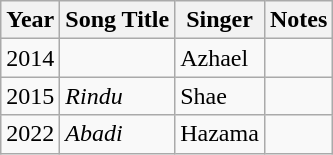<table class="wikitable">
<tr>
<th>Year</th>
<th>Song Title</th>
<th>Singer</th>
<th>Notes</th>
</tr>
<tr>
<td>2014</td>
<td></td>
<td>Azhael</td>
<td></td>
</tr>
<tr>
<td>2015</td>
<td><em>Rindu</em></td>
<td>Shae</td>
<td></td>
</tr>
<tr>
<td>2022</td>
<td><em>Abadi</em></td>
<td>Hazama</td>
<td></td>
</tr>
</table>
